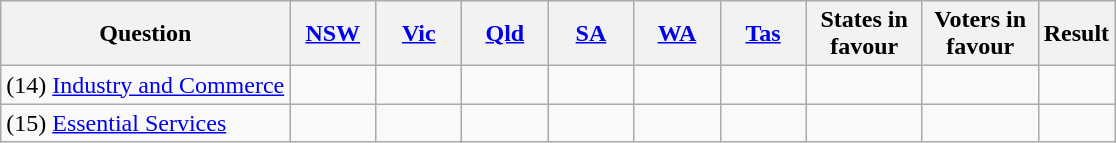<table class="wikitable">
<tr ---->
<th>Question</th>
<th style="width:50px" align="center"><a href='#'>NSW</a></th>
<th style="width:50px" align="center"><a href='#'>Vic</a></th>
<th style="width:50px" align="center"><a href='#'>Qld</a></th>
<th style="width:50px" align="center"><a href='#'>SA</a></th>
<th style="width:50px" align="center"><a href='#'>WA</a></th>
<th style="width:50px" align="center"><a href='#'>Tas</a></th>
<th style="width:70px" align="center">States in favour</th>
<th style="width:70px" align="center">Voters in favour</th>
<th>Result</th>
</tr>
<tr ---->
<td>(14) <a href='#'>Industry and Commerce</a></td>
<td></td>
<td></td>
<td></td>
<td></td>
<td></td>
<td></td>
<td></td>
<td></td>
<td></td>
</tr>
<tr ---->
<td>(15) <a href='#'>Essential Services</a></td>
<td></td>
<td></td>
<td></td>
<td></td>
<td></td>
<td></td>
<td></td>
<td></td>
<td></td>
</tr>
</table>
